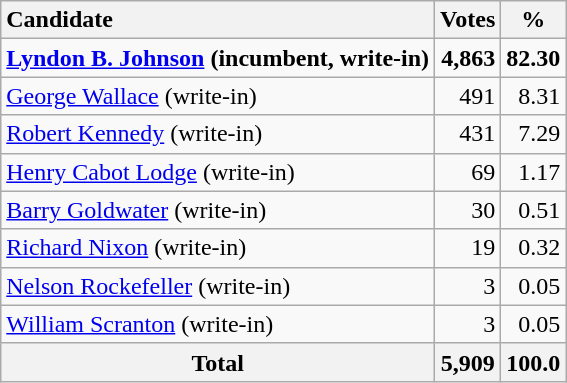<table class="wikitable sortable" style="text-align:right;">
<tr>
<th style="text-align:left;">Candidate</th>
<th>Votes</th>
<th>%</th>
</tr>
<tr>
<td style="text-align:left;" data-sort-name="Johnson, Lyndon B."><strong><a href='#'>Lyndon B. Johnson</a></strong> <strong>(incumbent, write-in)</strong></td>
<td><strong>4,863</strong></td>
<td><strong>82.30</strong></td>
</tr>
<tr>
<td style="text-align:left;" data-sort-name="Wallace, George"><a href='#'>George Wallace</a> (write-in)</td>
<td>491</td>
<td>8.31</td>
</tr>
<tr>
<td style="text-align:left;" data-sort-name="Kennedy, Robert"><a href='#'>Robert Kennedy</a> (write-in)</td>
<td>431</td>
<td>7.29</td>
</tr>
<tr>
<td style="text-align:left;" data-sort-name="Lodge, Henry Cabot"><a href='#'>Henry Cabot Lodge</a> (write-in)</td>
<td>69</td>
<td>1.17</td>
</tr>
<tr>
<td style="text-align:left;" data-sort-name="Goldwater, Barry"><a href='#'>Barry Goldwater</a> (write-in)</td>
<td>30</td>
<td>0.51</td>
</tr>
<tr>
<td style="text-align:left;" data-sort-name="Nixon, Richard"><a href='#'>Richard Nixon</a> (write-in)</td>
<td>19</td>
<td>0.32</td>
</tr>
<tr>
<td style="text-align:left;" data-sort-name="Rockefeller, Nelson"><a href='#'>Nelson Rockefeller</a> (write-in)</td>
<td>3</td>
<td>0.05</td>
</tr>
<tr>
<td style="text-align:left;" data-sort-name="Scranton, William"><a href='#'>William Scranton</a> (write-in)</td>
<td>3</td>
<td>0.05</td>
</tr>
<tr>
<th>Total</th>
<th>5,909</th>
<th>100.0</th>
</tr>
</table>
